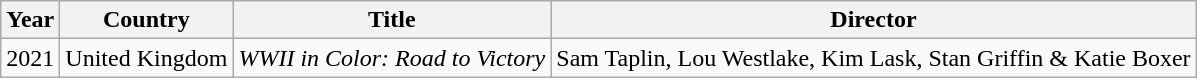<table class="wikitable" border="1">
<tr>
<th>Year</th>
<th>Country</th>
<th>Title</th>
<th>Director</th>
</tr>
<tr>
<td>2021</td>
<td>United Kingdom</td>
<td><em>WWII in Color: Road to Victory</em></td>
<td>Sam Taplin, Lou Westlake, Kim Lask, Stan Griffin & Katie Boxer</td>
</tr>
</table>
